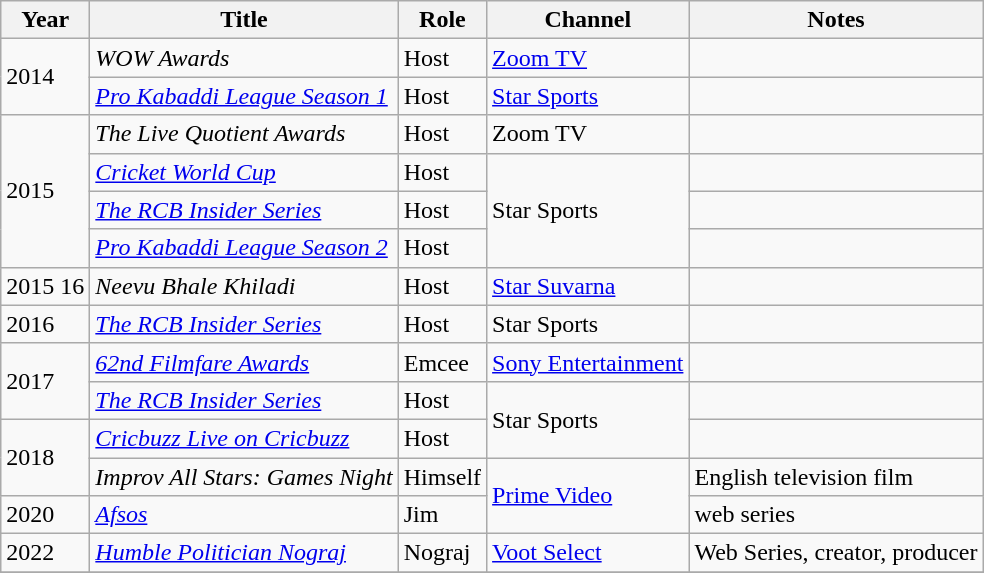<table class="wikitable sortable">
<tr>
<th>Year</th>
<th>Title</th>
<th>Role</th>
<th>Channel</th>
<th>Notes</th>
</tr>
<tr>
<td rowspan="2">2014</td>
<td><em>WOW Awards</em></td>
<td>Host</td>
<td><a href='#'>Zoom TV</a></td>
<td></td>
</tr>
<tr>
<td><em><a href='#'>Pro Kabaddi League Season 1</a></em></td>
<td>Host</td>
<td><a href='#'>Star Sports</a></td>
<td></td>
</tr>
<tr>
<td rowspan="4">2015</td>
<td><em>The Live Quotient Awards</em></td>
<td>Host</td>
<td>Zoom TV</td>
<td></td>
</tr>
<tr>
<td><em><a href='#'>Cricket World Cup</a></em></td>
<td>Host</td>
<td rowspan="3">Star Sports</td>
<td></td>
</tr>
<tr>
<td><em><a href='#'>The RCB Insider Series</a></em></td>
<td>Host</td>
<td></td>
</tr>
<tr>
<td><em><a href='#'>Pro Kabaddi League Season 2</a></em></td>
<td>Host</td>
<td></td>
</tr>
<tr>
<td>2015  16</td>
<td><em>Neevu Bhale Khiladi</em></td>
<td>Host</td>
<td><a href='#'>Star Suvarna</a></td>
<td></td>
</tr>
<tr>
<td>2016</td>
<td><em><a href='#'>The RCB Insider Series</a></em></td>
<td>Host</td>
<td>Star Sports</td>
<td></td>
</tr>
<tr>
<td rowspan="2">2017</td>
<td><em><a href='#'>62nd Filmfare Awards</a></em></td>
<td>Emcee</td>
<td><a href='#'>Sony Entertainment</a></td>
<td></td>
</tr>
<tr>
<td><em><a href='#'>The RCB Insider Series</a></em></td>
<td>Host</td>
<td rowspan="2">Star Sports</td>
<td></td>
</tr>
<tr>
<td rowspan="2">2018</td>
<td><em><a href='#'>Cricbuzz Live on Cricbuzz</a></em></td>
<td>Host</td>
<td></td>
</tr>
<tr>
<td><em>Improv All Stars: Games Night</em></td>
<td>Himself</td>
<td rowspan="2"><a href='#'>Prime Video</a></td>
<td>English television film</td>
</tr>
<tr>
<td>2020</td>
<td><em><a href='#'>Afsos</a></em></td>
<td>Jim</td>
<td>web series</td>
</tr>
<tr>
<td>2022</td>
<td><em><a href='#'>Humble Politician Nograj</a></em></td>
<td>Nograj</td>
<td><a href='#'>Voot Select</a></td>
<td>Web Series, creator, producer</td>
</tr>
<tr>
</tr>
</table>
